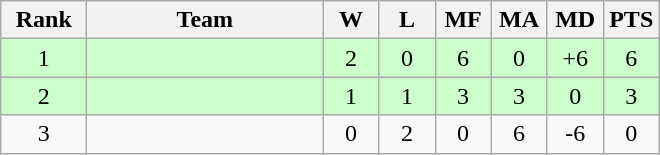<table class="wikitable" style="text-align:center">
<tr>
<th width=50>Rank</th>
<th width=150>Team</th>
<th width=30>W</th>
<th width=30>L</th>
<th width=30>MF</th>
<th width=30>MA</th>
<th width=30>MD</th>
<th width=30>PTS</th>
</tr>
<tr bgcolor=#ccffcc>
<td>1</td>
<td style="text-align:left;"></td>
<td>2</td>
<td>0</td>
<td>6</td>
<td>0</td>
<td>+6</td>
<td>6</td>
</tr>
<tr bgcolor=#ccffcc>
<td>2</td>
<td style="text-align:left;"></td>
<td>1</td>
<td>1</td>
<td>3</td>
<td>3</td>
<td>0</td>
<td>3</td>
</tr>
<tr>
<td>3</td>
<td style="text-align:left;"></td>
<td>0</td>
<td>2</td>
<td>0</td>
<td>6</td>
<td>-6</td>
<td>0</td>
</tr>
</table>
